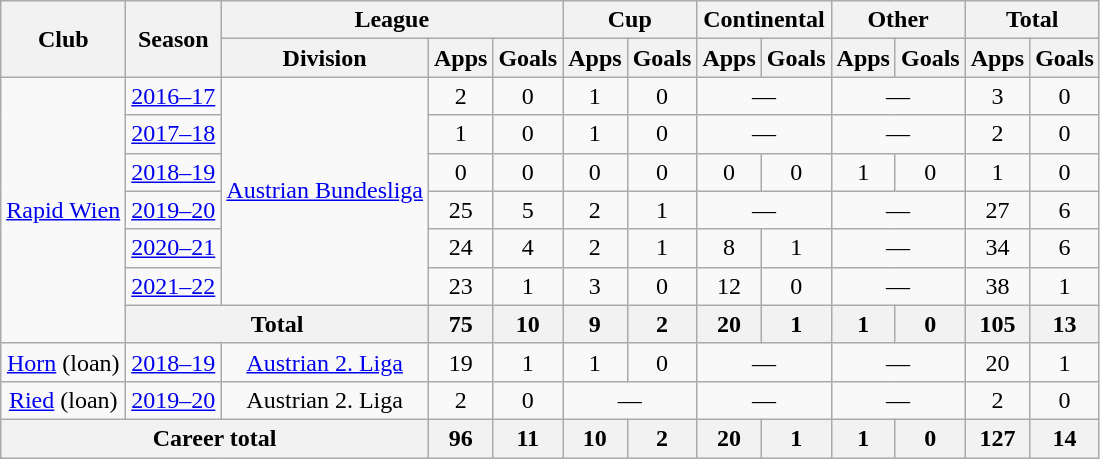<table class="wikitable" style="text-align:center">
<tr>
<th rowspan="2">Club</th>
<th rowspan="2">Season</th>
<th colspan="3">League</th>
<th colspan="2">Cup</th>
<th colspan="2">Continental</th>
<th colspan="2">Other</th>
<th colspan="2">Total</th>
</tr>
<tr>
<th>Division</th>
<th>Apps</th>
<th>Goals</th>
<th>Apps</th>
<th>Goals</th>
<th>Apps</th>
<th>Goals</th>
<th>Apps</th>
<th>Goals</th>
<th>Apps</th>
<th>Goals</th>
</tr>
<tr>
<td rowspan="7"><a href='#'>Rapid Wien</a></td>
<td><a href='#'>2016–17</a></td>
<td rowspan="6"><a href='#'>Austrian Bundesliga</a></td>
<td>2</td>
<td>0</td>
<td>1</td>
<td>0</td>
<td colspan="2">—</td>
<td colspan="2">—</td>
<td>3</td>
<td>0</td>
</tr>
<tr>
<td><a href='#'>2017–18</a></td>
<td>1</td>
<td>0</td>
<td>1</td>
<td>0</td>
<td colspan="2">—</td>
<td colspan="2">—</td>
<td>2</td>
<td>0</td>
</tr>
<tr>
<td><a href='#'>2018–19</a></td>
<td>0</td>
<td>0</td>
<td>0</td>
<td>0</td>
<td>0</td>
<td>0</td>
<td>1</td>
<td>0</td>
<td>1</td>
<td>0</td>
</tr>
<tr>
<td><a href='#'>2019–20</a></td>
<td>25</td>
<td>5</td>
<td>2</td>
<td>1</td>
<td colspan="2">—</td>
<td colspan="2">—</td>
<td>27</td>
<td>6</td>
</tr>
<tr>
<td><a href='#'>2020–21</a></td>
<td>24</td>
<td>4</td>
<td>2</td>
<td>1</td>
<td>8</td>
<td>1</td>
<td colspan="2">—</td>
<td>34</td>
<td>6</td>
</tr>
<tr>
<td><a href='#'>2021–22</a></td>
<td>23</td>
<td>1</td>
<td>3</td>
<td>0</td>
<td>12</td>
<td>0</td>
<td colspan="2">—</td>
<td>38</td>
<td>1</td>
</tr>
<tr>
<th colspan="2">Total</th>
<th>75</th>
<th>10</th>
<th>9</th>
<th>2</th>
<th>20</th>
<th>1</th>
<th>1</th>
<th>0</th>
<th>105</th>
<th>13</th>
</tr>
<tr>
<td><a href='#'>Horn</a> (loan)</td>
<td><a href='#'>2018–19</a></td>
<td><a href='#'>Austrian 2. Liga</a></td>
<td>19</td>
<td>1</td>
<td>1</td>
<td>0</td>
<td colspan="2">—</td>
<td colspan="2">—</td>
<td>20</td>
<td>1</td>
</tr>
<tr>
<td><a href='#'>Ried</a> (loan)</td>
<td><a href='#'>2019–20</a></td>
<td>Austrian 2. Liga</td>
<td>2</td>
<td>0</td>
<td colspan="2">—</td>
<td colspan="2">—</td>
<td colspan="2">—</td>
<td>2</td>
<td>0</td>
</tr>
<tr>
<th colspan="3">Career total</th>
<th>96</th>
<th>11</th>
<th>10</th>
<th>2</th>
<th>20</th>
<th>1</th>
<th>1</th>
<th>0</th>
<th>127</th>
<th>14</th>
</tr>
</table>
